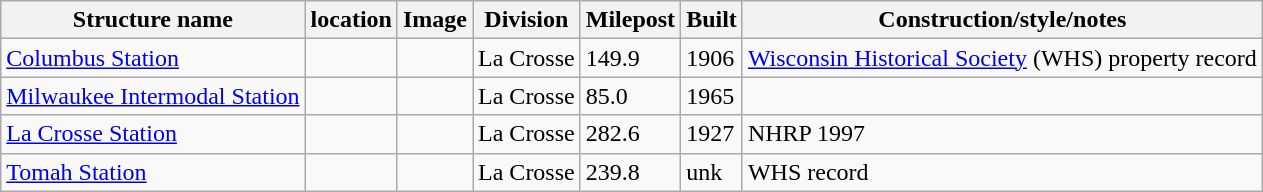<table class="wikitable sortable">
<tr>
<th>Structure name</th>
<th>location</th>
<th class="unsortable">Image</th>
<th>Division</th>
<th>Milepost</th>
<th>Built</th>
<th class="unsortable">Construction/style/notes</th>
</tr>
<tr>
<td><a href='#'>Columbus Station</a></td>
<td><small></small></td>
<td></td>
<td>La Crosse</td>
<td>149.9</td>
<td>1906</td>
<td><a href='#'>Wisconsin Historical Society</a> (WHS) property record </td>
</tr>
<tr>
<td><a href='#'>Milwaukee Intermodal Station</a></td>
<td><small></small></td>
<td></td>
<td>La Crosse</td>
<td>85.0</td>
<td>1965</td>
<td></td>
</tr>
<tr>
<td><a href='#'>La Crosse Station</a></td>
<td><small></small></td>
<td></td>
<td>La Crosse</td>
<td>282.6</td>
<td>1927</td>
<td>NHRP 1997 </td>
</tr>
<tr>
<td><a href='#'>Tomah Station</a></td>
<td><small></small></td>
<td></td>
<td>La Crosse</td>
<td>239.8</td>
<td>unk</td>
<td>WHS record  </td>
</tr>
</table>
